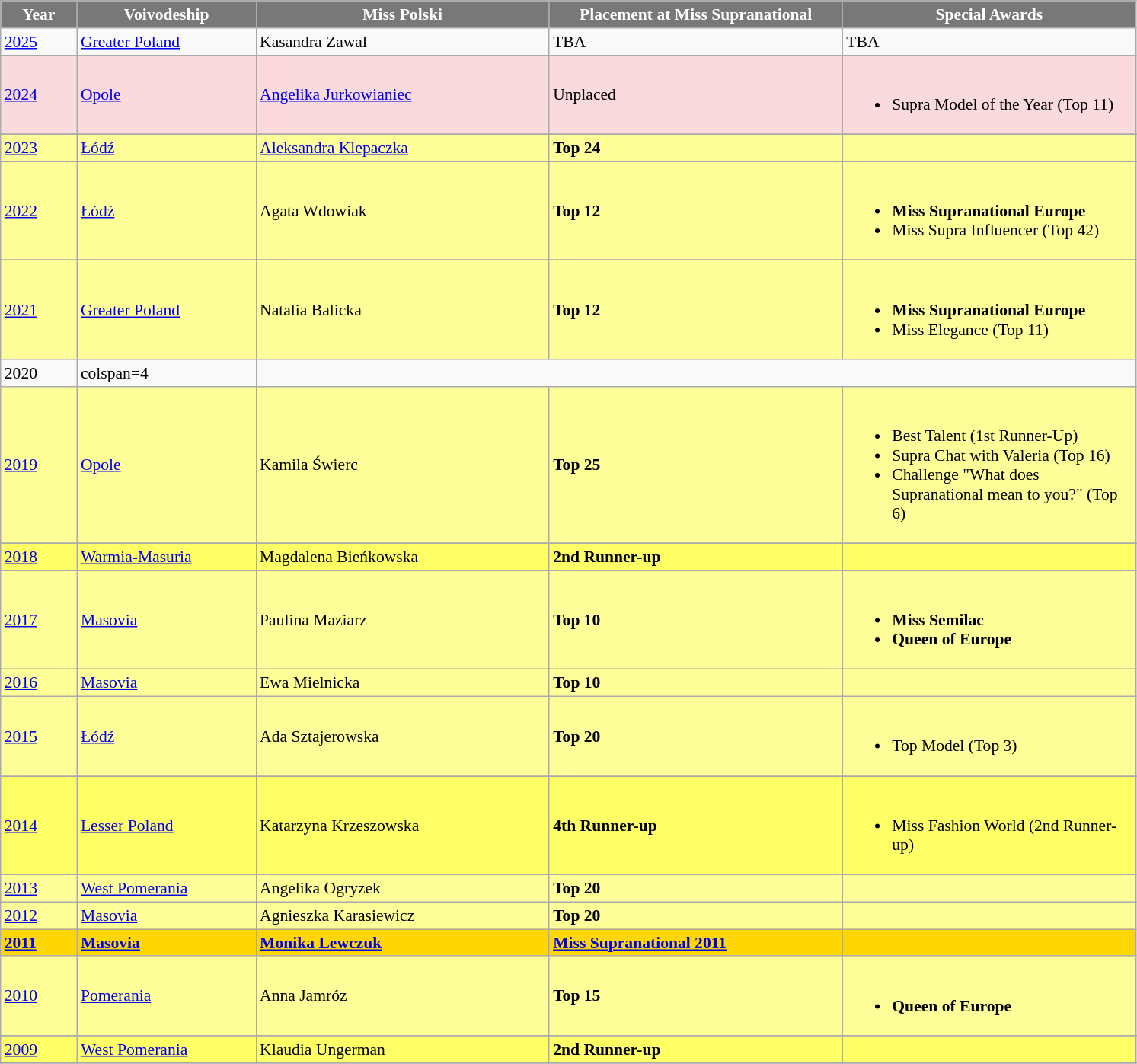<table class="wikitable " style="font-size: 90%;">
<tr>
<th width="60" style="background-color:#787878;color:#FFFFFF;">Year</th>
<th width="150" style="background-color:#787878;color:#FFFFFF;">Voivodeship</th>
<th width="250" style="background-color:#787878;color:#FFFFFF;">Miss Polski</th>
<th width="250" style="background-color:#787878;color:#FFFFFF;">Placement at Miss Supranational</th>
<th width="250" style="background-color:#787878;color:#FFFFFF;">Special Awards</th>
</tr>
<tr>
<td><a href='#'>2025</a></td>
<td><a href='#'>Greater Poland</a></td>
<td>Kasandra Zawal</td>
<td>TBA</td>
<td>TBA</td>
</tr>
<tr style="background-color:#FADADD;">
<td><a href='#'>2024</a></td>
<td><a href='#'>Opole</a></td>
<td><a href='#'>Angelika Jurkowianiec</a></td>
<td>Unplaced</td>
<td align="left"><br><ul><li>Supra Model of the Year (Top 11)</li></ul></td>
</tr>
<tr>
</tr>
<tr style="background-color:#FFFF99;">
<td><a href='#'>2023</a></td>
<td><a href='#'>Łódź</a></td>
<td><a href='#'>Aleksandra Klepaczka</a></td>
<td><strong>Top 24</strong></td>
<td></td>
</tr>
<tr>
</tr>
<tr style="background-color:#FFFF99;">
<td><a href='#'>2022</a></td>
<td><a href='#'>Łódź</a></td>
<td>Agata Wdowiak</td>
<td><strong>Top 12</strong></td>
<td align="left"><br><ul><li><strong>Miss Supranational Europe</strong></li><li>Miss Supra Influencer (Top 42)</li></ul></td>
</tr>
<tr>
</tr>
<tr style="background-color:#FFFF99;">
<td><a href='#'>2021</a></td>
<td><a href='#'>Greater Poland</a></td>
<td>Natalia Balicka</td>
<td><strong>Top 12</strong></td>
<td align="left"><br><ul><li><strong>Miss Supranational Europe</strong></li><li>Miss Elegance (Top 11)</li></ul></td>
</tr>
<tr>
<td>2020</td>
<td>colspan=4 </td>
</tr>
<tr style="background-color:#FFFF99;">
<td><a href='#'>2019</a></td>
<td><a href='#'>Opole</a></td>
<td>Kamila Świerc</td>
<td><strong>Top 25</strong></td>
<td align="left"><br><ul><li>Best Talent (1st Runner-Up)</li><li>Supra Chat with Valeria (Top 16)</li><li>Challenge "What does Supranational mean to you?" (Top 6)</li></ul></td>
</tr>
<tr>
</tr>
<tr>
</tr>
<tr style="background-color:#FFFF66;">
<td><a href='#'>2018</a></td>
<td><a href='#'>Warmia-Masuria</a></td>
<td>Magdalena Bieńkowska</td>
<td><strong>2nd Runner-up</strong></td>
<td></td>
</tr>
<tr style="background-color:#FFFF99;">
<td><a href='#'>2017</a></td>
<td><a href='#'>Masovia</a></td>
<td>Paulina Maziarz</td>
<td><strong>Top 10</strong></td>
<td align="left"><br><ul><li><strong>Miss Semilac</strong></li><li><strong>Queen of Europe</strong></li></ul></td>
</tr>
<tr style="background-color:#FFFF99;">
<td><a href='#'>2016</a></td>
<td><a href='#'>Masovia</a></td>
<td>Ewa Mielnicka</td>
<td><strong>Top 10</strong></td>
<td></td>
</tr>
<tr style="background-color:#FFFF99;">
<td><a href='#'>2015</a></td>
<td><a href='#'>Łódź</a></td>
<td>Ada Sztajerowska</td>
<td><strong>Top 20</strong></td>
<td align="left"><br><ul><li>Top Model (Top 3)</li></ul></td>
</tr>
<tr>
</tr>
<tr style="background-color:#FFFF66;">
<td><a href='#'>2014</a></td>
<td><a href='#'>Lesser Poland</a></td>
<td>Katarzyna Krzeszowska</td>
<td><strong>4th Runner-up</strong></td>
<td align="left"><br><ul><li>Miss Fashion World (2nd Runner-up)</li></ul></td>
</tr>
<tr style="background-color:#FFFF99;">
<td><a href='#'>2013</a></td>
<td><a href='#'>West Pomerania</a></td>
<td>Angelika Ogryzek</td>
<td><strong>Top 20</strong></td>
<td></td>
</tr>
<tr style="background-color:#FFFF99;">
<td><a href='#'>2012</a></td>
<td><a href='#'>Masovia</a></td>
<td>Agnieszka Karasiewicz</td>
<td><strong>Top 20</strong></td>
<td></td>
</tr>
<tr style="background-color:gold; font-weight: bold">
<td><a href='#'>2011</a></td>
<td><a href='#'>Masovia</a></td>
<td><a href='#'>Monika Lewczuk</a></td>
<td><a href='#'>Miss Supranational 2011</a></td>
<td></td>
</tr>
<tr style="background-color:#FFFF99;">
<td><a href='#'>2010</a></td>
<td><a href='#'>Pomerania</a></td>
<td>Anna Jamróz</td>
<td><strong>Top 15</strong></td>
<td align="left"><br><ul><li><strong>Queen of Europe</strong></li></ul></td>
</tr>
<tr>
</tr>
<tr style="background-color:#FFFF66;">
<td><a href='#'>2009</a></td>
<td><a href='#'>West Pomerania</a></td>
<td>Klaudia Ungerman</td>
<td><strong>2nd Runner-up</strong></td>
<td></td>
</tr>
<tr>
</tr>
</table>
